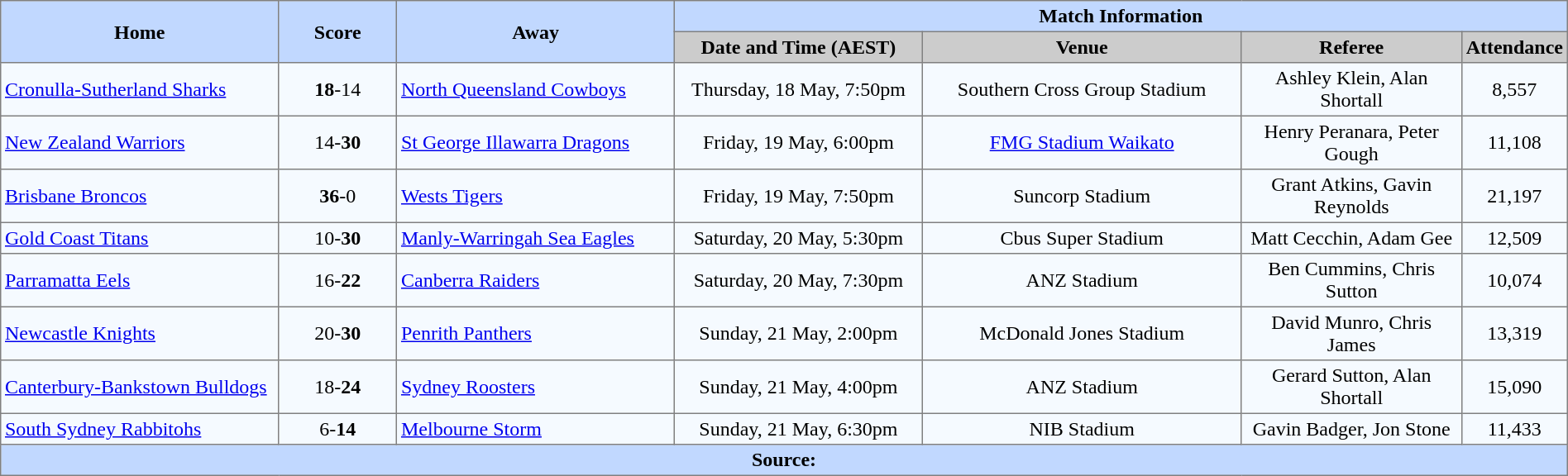<table border=1 style="border-collapse:collapse;  text-align:center;" cellpadding=3 cellspacing=0 width=100%>
<tr bgcolor=#C1D8FF>
<th rowspan=2 width=19%>Home</th>
<th rowspan=2 width=8%>Score</th>
<th rowspan=2 width=19%>Away</th>
<th colspan=6>Match Information</th>
</tr>
<tr bgcolor=#CCCCCC>
<th width=17%>Date and Time (AEST)</th>
<th width=22%>Venue</th>
<th width=50%>Referee</th>
<th width=7%>Attendance</th>
</tr>
<tr style="text-align:center; background:#f5faff;">
<td align="left"> <a href='#'>Cronulla-Sutherland Sharks</a></td>
<td><strong>18</strong>-14</td>
<td align="left"> <a href='#'>North Queensland Cowboys</a></td>
<td>Thursday, 18 May, 7:50pm</td>
<td>Southern Cross Group Stadium</td>
<td>Ashley Klein, Alan Shortall</td>
<td>8,557</td>
</tr>
<tr style="text-align:center; background:#f5faff;">
<td align="left"> <a href='#'>New Zealand Warriors</a></td>
<td>14-<strong>30</strong></td>
<td align="left"> <a href='#'>St George Illawarra Dragons</a></td>
<td>Friday, 19 May, 6:00pm</td>
<td><a href='#'>FMG Stadium Waikato</a></td>
<td>Henry Peranara, Peter Gough</td>
<td>11,108</td>
</tr>
<tr style="text-align:center; background:#f5faff;">
<td align="left"> <a href='#'>Brisbane Broncos</a></td>
<td><strong>36</strong>-0</td>
<td align="left"> <a href='#'>Wests Tigers</a></td>
<td>Friday, 19 May, 7:50pm</td>
<td>Suncorp Stadium</td>
<td>Grant Atkins, Gavin Reynolds</td>
<td>21,197</td>
</tr>
<tr style="text-align:center; background:#f5faff;">
<td align="left"> <a href='#'>Gold Coast Titans</a></td>
<td>10-<strong>30</strong></td>
<td align="left"> <a href='#'>Manly-Warringah Sea Eagles</a></td>
<td>Saturday, 20 May, 5:30pm</td>
<td>Cbus Super Stadium</td>
<td>Matt Cecchin, Adam Gee</td>
<td>12,509</td>
</tr>
<tr style="text-align:center; background:#f5faff;">
<td align="left"> <a href='#'>Parramatta Eels</a></td>
<td>16-<strong>22</strong></td>
<td align="left"> <a href='#'>Canberra Raiders</a></td>
<td>Saturday, 20 May, 7:30pm</td>
<td>ANZ Stadium</td>
<td>Ben Cummins, Chris Sutton</td>
<td>10,074</td>
</tr>
<tr style="text-align:center; background:#f5faff;">
<td align="left"> <a href='#'>Newcastle Knights</a></td>
<td>20-<strong>30</strong></td>
<td align="left"> <a href='#'>Penrith Panthers</a></td>
<td>Sunday, 21 May, 2:00pm</td>
<td>McDonald Jones Stadium</td>
<td>David Munro, Chris James</td>
<td>13,319</td>
</tr>
<tr style="text-align:center; background:#f5faff;">
<td align="left"> <a href='#'>Canterbury-Bankstown Bulldogs</a></td>
<td>18-<strong>24</strong></td>
<td align="left"> <a href='#'>Sydney Roosters</a></td>
<td>Sunday, 21 May, 4:00pm</td>
<td>ANZ Stadium</td>
<td>Gerard Sutton, Alan Shortall</td>
<td>15,090</td>
</tr>
<tr style="text-align:center; background:#f5faff;">
<td align="left"> <a href='#'>South Sydney Rabbitohs</a></td>
<td>6-<strong>14</strong></td>
<td align="left"> <a href='#'>Melbourne Storm</a></td>
<td>Sunday, 21 May, 6:30pm</td>
<td>NIB Stadium</td>
<td>Gavin Badger, Jon Stone</td>
<td>11,433</td>
</tr>
<tr style="background:#c1d8ff;">
<th colspan=7>Source:</th>
</tr>
</table>
